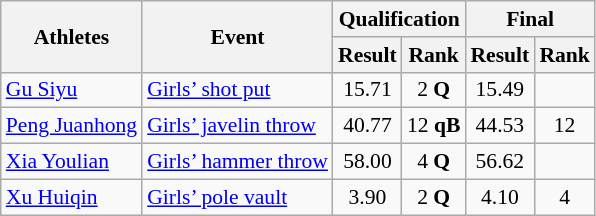<table class="wikitable" border="1" style="font-size:90%">
<tr>
<th rowspan=2>Athletes</th>
<th rowspan=2>Event</th>
<th colspan=2>Qualification</th>
<th colspan=2>Final</th>
</tr>
<tr>
<th>Result</th>
<th>Rank</th>
<th>Result</th>
<th>Rank</th>
</tr>
<tr>
<td><a href='#'>Gu Siyu</a></td>
<td><a href='#'>Girls’ shot put</a></td>
<td align=center>15.71</td>
<td align=center>2 <strong>Q</strong></td>
<td align=center>15.49</td>
<td align=center></td>
</tr>
<tr>
<td><a href='#'>Peng Juanhong</a></td>
<td><a href='#'>Girls’ javelin throw</a></td>
<td align=center>40.77</td>
<td align=center>12 <strong>qB</strong></td>
<td align=center>44.53</td>
<td align=center>12</td>
</tr>
<tr>
<td><a href='#'>Xia Youlian</a></td>
<td><a href='#'>Girls’ hammer throw</a></td>
<td align=center>58.00</td>
<td align=center>4 <strong>Q</strong></td>
<td align=center>56.62</td>
<td align=center></td>
</tr>
<tr>
<td><a href='#'>Xu Huiqin</a></td>
<td><a href='#'>Girls’ pole vault</a></td>
<td align=center>3.90</td>
<td align=center>2 <strong>Q</strong></td>
<td align=center>4.10</td>
<td align=center>4</td>
</tr>
</table>
